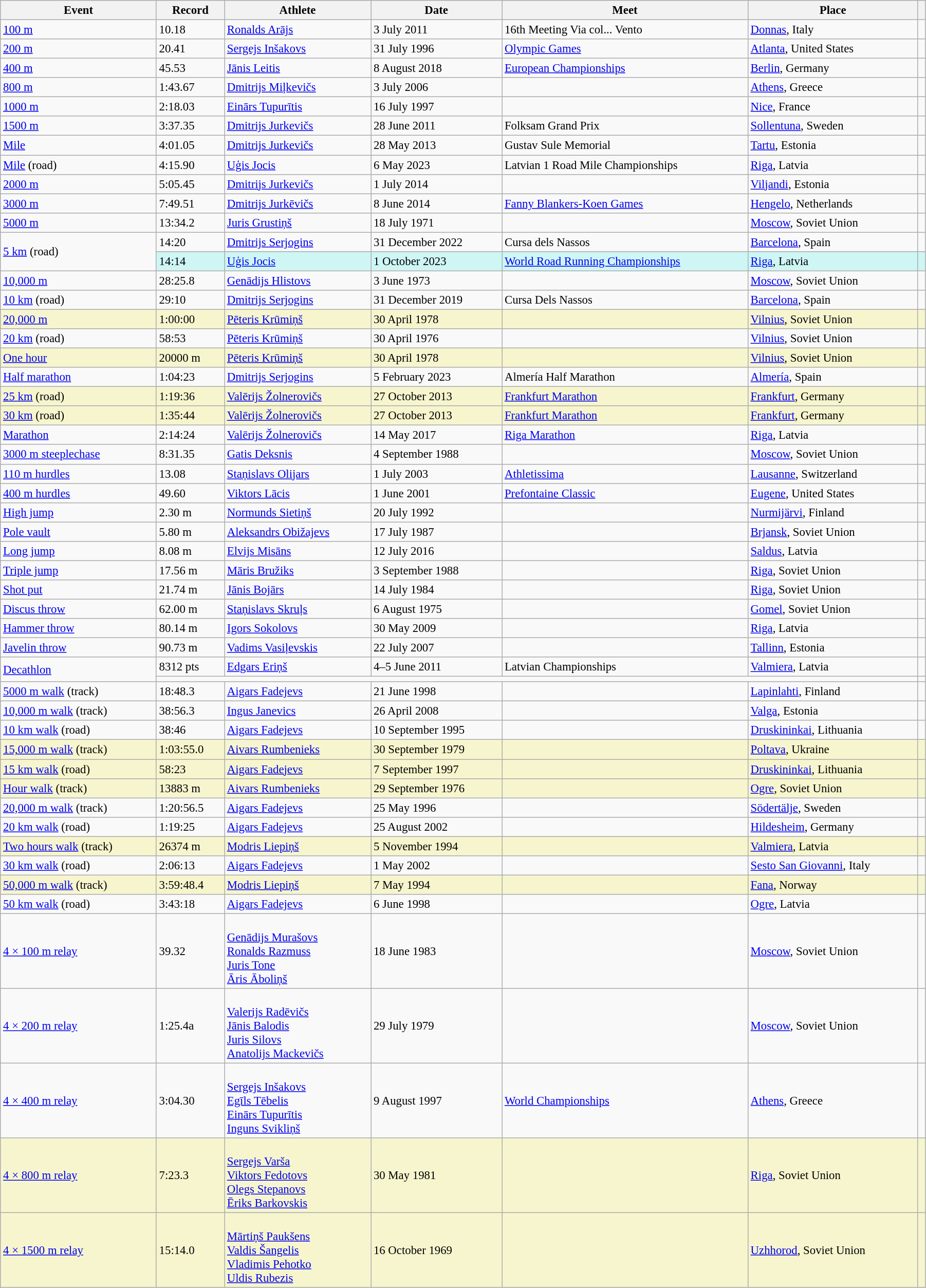<table class="wikitable" style="font-size:95%; width: 95%;">
<tr>
<th>Event</th>
<th>Record</th>
<th>Athlete</th>
<th>Date</th>
<th>Meet</th>
<th>Place</th>
<th></th>
</tr>
<tr>
<td><a href='#'>100 m</a></td>
<td>10.18 </td>
<td><a href='#'>Ronalds Arājs</a></td>
<td>3 July 2011</td>
<td>16th Meeting Via col... Vento</td>
<td><a href='#'>Donnas</a>, Italy</td>
<td></td>
</tr>
<tr>
<td><a href='#'>200 m</a></td>
<td>20.41 </td>
<td><a href='#'>Sergejs Inšakovs</a></td>
<td>31 July 1996</td>
<td><a href='#'>Olympic Games</a></td>
<td><a href='#'>Atlanta</a>, United States</td>
<td></td>
</tr>
<tr>
<td><a href='#'>400 m</a></td>
<td>45.53</td>
<td><a href='#'>Jānis Leitis</a></td>
<td>8 August 2018</td>
<td><a href='#'>European Championships</a></td>
<td><a href='#'>Berlin</a>, Germany</td>
<td></td>
</tr>
<tr>
<td><a href='#'>800 m</a></td>
<td>1:43.67</td>
<td><a href='#'>Dmitrijs Miļkevičs</a></td>
<td>3 July 2006</td>
<td></td>
<td><a href='#'>Athens</a>, Greece</td>
<td></td>
</tr>
<tr>
<td><a href='#'>1000 m</a></td>
<td>2:18.03</td>
<td><a href='#'>Einārs Tupurītis</a></td>
<td>16 July 1997</td>
<td></td>
<td><a href='#'>Nice</a>, France</td>
<td></td>
</tr>
<tr>
<td><a href='#'>1500 m</a></td>
<td>3:37.35</td>
<td><a href='#'>Dmitrijs Jurkevičs</a></td>
<td>28 June 2011</td>
<td>Folksam Grand Prix</td>
<td><a href='#'>Sollentuna</a>, Sweden</td>
<td></td>
</tr>
<tr>
<td><a href='#'>Mile</a></td>
<td>4:01.05</td>
<td><a href='#'>Dmitrijs Jurkevičs</a></td>
<td>28 May 2013</td>
<td>Gustav Sule Memorial</td>
<td><a href='#'>Tartu</a>, Estonia</td>
<td></td>
</tr>
<tr>
<td><a href='#'>Mile</a> (road)</td>
<td>4:15.90</td>
<td><a href='#'>Uģis Jocis</a></td>
<td>6 May 2023</td>
<td>Latvian 1 Road Mile Championships</td>
<td><a href='#'>Riga</a>, Latvia</td>
<td></td>
</tr>
<tr>
<td><a href='#'>2000 m</a></td>
<td>5:05.45</td>
<td><a href='#'>Dmitrijs Jurkevičs</a></td>
<td>1 July 2014</td>
<td></td>
<td><a href='#'>Viljandi</a>, Estonia</td>
<td></td>
</tr>
<tr>
<td><a href='#'>3000 m</a></td>
<td>7:49.51</td>
<td><a href='#'>Dmitrijs Jurkēvičs</a></td>
<td>8 June 2014</td>
<td><a href='#'>Fanny Blankers-Koen Games</a></td>
<td><a href='#'>Hengelo</a>, Netherlands</td>
<td></td>
</tr>
<tr>
<td><a href='#'>5000 m</a></td>
<td>13:34.2</td>
<td><a href='#'>Juris Grustiņš</a></td>
<td>18 July 1971</td>
<td></td>
<td><a href='#'>Moscow</a>, Soviet Union</td>
<td></td>
</tr>
<tr>
<td rowspan=2><a href='#'>5 km</a> (road)</td>
<td>14:20</td>
<td><a href='#'>Dmitrijs Serjogins</a></td>
<td>31 December 2022</td>
<td>Cursa dels Nassos</td>
<td><a href='#'>Barcelona</a>, Spain</td>
<td></td>
</tr>
<tr bgcolor=#CEF6F5>
<td>14:14</td>
<td><a href='#'>Uģis Jocis</a></td>
<td>1 October 2023</td>
<td><a href='#'>World Road Running Championships</a></td>
<td><a href='#'>Riga</a>, Latvia</td>
<td></td>
</tr>
<tr>
<td><a href='#'>10,000 m</a></td>
<td>28:25.8</td>
<td><a href='#'>Genādijs Hlistovs</a></td>
<td>3 June 1973</td>
<td></td>
<td><a href='#'>Moscow</a>, Soviet Union</td>
<td></td>
</tr>
<tr>
<td><a href='#'>10 km</a> (road)</td>
<td>29:10</td>
<td><a href='#'>Dmitrijs Serjogins</a></td>
<td>31 December 2019</td>
<td>Cursa Dels Nassos</td>
<td><a href='#'>Barcelona</a>, Spain</td>
<td></td>
</tr>
<tr style="background:#f6F5CE;">
<td><a href='#'>20,000 m</a></td>
<td>1:00:00</td>
<td><a href='#'>Pēteris Krūmiņš</a></td>
<td>30 April 1978</td>
<td></td>
<td><a href='#'>Vilnius</a>, Soviet Union</td>
<td></td>
</tr>
<tr>
<td><a href='#'>20 km</a> (road)</td>
<td>58:53</td>
<td><a href='#'>Pēteris Krūmiņš</a></td>
<td>30 April 1976</td>
<td></td>
<td><a href='#'>Vilnius</a>, Soviet Union</td>
<td></td>
</tr>
<tr style="background:#f6F5CE;">
<td><a href='#'>One hour</a></td>
<td>20000 m</td>
<td><a href='#'>Pēteris Krūmiņš</a></td>
<td>30 April 1978</td>
<td></td>
<td><a href='#'>Vilnius</a>, Soviet Union</td>
<td></td>
</tr>
<tr>
<td><a href='#'>Half marathon</a></td>
<td>1:04:23</td>
<td><a href='#'>Dmitrijs Serjogins</a></td>
<td>5 February 2023</td>
<td>Almería Half Marathon</td>
<td><a href='#'>Almería</a>, Spain</td>
<td></td>
</tr>
<tr style="background:#f6F5CE;">
<td><a href='#'>25 km</a> (road)</td>
<td>1:19:36</td>
<td><a href='#'>Valērijs Žolnerovičs</a></td>
<td>27 October 2013</td>
<td><a href='#'>Frankfurt Marathon</a></td>
<td><a href='#'>Frankfurt</a>, Germany</td>
<td></td>
</tr>
<tr style="background:#f6F5CE;">
<td><a href='#'>30 km</a> (road)</td>
<td>1:35:44</td>
<td><a href='#'>Valērijs Žolnerovičs</a></td>
<td>27 October 2013</td>
<td><a href='#'>Frankfurt Marathon</a></td>
<td><a href='#'>Frankfurt</a>, Germany</td>
<td></td>
</tr>
<tr>
<td><a href='#'>Marathon</a></td>
<td>2:14:24</td>
<td><a href='#'>Valērijs Žolnerovičs</a></td>
<td>14 May 2017</td>
<td><a href='#'>Riga Marathon</a></td>
<td><a href='#'>Riga</a>, Latvia</td>
<td></td>
</tr>
<tr>
<td><a href='#'>3000 m steeplechase</a></td>
<td>8:31.35</td>
<td><a href='#'>Gatis Deksnis</a></td>
<td>4 September 1988</td>
<td></td>
<td><a href='#'>Moscow</a>, Soviet Union</td>
<td></td>
</tr>
<tr>
<td><a href='#'>110 m hurdles</a></td>
<td>13.08 </td>
<td><a href='#'>Staņislavs Olijars</a></td>
<td>1 July 2003</td>
<td><a href='#'>Athletissima</a></td>
<td><a href='#'>Lausanne</a>, Switzerland</td>
<td></td>
</tr>
<tr>
<td><a href='#'>400 m hurdles</a></td>
<td>49.60</td>
<td><a href='#'>Viktors Lācis</a></td>
<td>1 June 2001</td>
<td><a href='#'>Prefontaine Classic</a></td>
<td><a href='#'>Eugene</a>, United States</td>
<td></td>
</tr>
<tr>
<td><a href='#'>High jump</a></td>
<td>2.30 m</td>
<td><a href='#'>Normunds Sietiņš</a></td>
<td>20 July 1992</td>
<td></td>
<td><a href='#'>Nurmijärvi</a>, Finland</td>
<td></td>
</tr>
<tr>
<td><a href='#'>Pole vault</a></td>
<td>5.80 m</td>
<td><a href='#'>Aleksandrs Obižajevs</a></td>
<td>17 July 1987</td>
<td></td>
<td><a href='#'>Brjansk</a>, Soviet Union</td>
<td></td>
</tr>
<tr>
<td><a href='#'>Long jump</a></td>
<td>8.08 m </td>
<td><a href='#'>Elvijs Misāns</a></td>
<td>12 July 2016</td>
<td></td>
<td><a href='#'>Saldus</a>, Latvia</td>
<td></td>
</tr>
<tr>
<td><a href='#'>Triple jump</a></td>
<td>17.56 m </td>
<td><a href='#'>Māris Bružiks</a></td>
<td>3 September 1988</td>
<td></td>
<td><a href='#'>Riga</a>, Soviet Union</td>
<td></td>
</tr>
<tr>
<td><a href='#'>Shot put</a></td>
<td>21.74 m</td>
<td><a href='#'>Jānis Bojārs</a></td>
<td>14 July 1984</td>
<td></td>
<td><a href='#'>Riga</a>, Soviet Union</td>
<td></td>
</tr>
<tr>
<td><a href='#'>Discus throw</a></td>
<td>62.00 m</td>
<td><a href='#'>Staņislavs Skruļs</a></td>
<td>6 August 1975</td>
<td></td>
<td><a href='#'>Gomel</a>, Soviet Union</td>
<td></td>
</tr>
<tr>
<td><a href='#'>Hammer throw</a></td>
<td>80.14 m</td>
<td><a href='#'>Igors Sokolovs</a></td>
<td>30 May 2009</td>
<td></td>
<td><a href='#'>Riga</a>, Latvia</td>
<td></td>
</tr>
<tr>
<td><a href='#'>Javelin throw</a></td>
<td>90.73 m</td>
<td><a href='#'>Vadims Vasiļevskis</a></td>
<td>22 July 2007</td>
<td></td>
<td><a href='#'>Tallinn</a>, Estonia</td>
<td></td>
</tr>
<tr>
<td rowspan=2><a href='#'>Decathlon</a></td>
<td>8312 pts</td>
<td><a href='#'>Edgars Eriņš</a></td>
<td>4–5 June 2011</td>
<td>Latvian Championships</td>
<td><a href='#'>Valmiera</a>, Latvia</td>
<td></td>
</tr>
<tr>
<td colspan=5></td>
<td></td>
</tr>
<tr>
<td><a href='#'>5000 m walk</a> (track)</td>
<td>18:48.3</td>
<td><a href='#'>Aigars Fadejevs</a></td>
<td>21 June 1998</td>
<td></td>
<td><a href='#'>Lapinlahti</a>, Finland</td>
<td></td>
</tr>
<tr>
<td><a href='#'>10,000 m walk</a> (track)</td>
<td>38:56.3</td>
<td><a href='#'>Ingus Janevics</a></td>
<td>26 April 2008</td>
<td></td>
<td><a href='#'>Valga</a>, Estonia</td>
<td></td>
</tr>
<tr>
<td><a href='#'>10 km walk</a> (road)</td>
<td>38:46</td>
<td><a href='#'>Aigars Fadejevs</a></td>
<td>10 September 1995</td>
<td></td>
<td><a href='#'>Druskininkai</a>, Lithuania</td>
<td></td>
</tr>
<tr style="background:#f6F5CE;">
<td><a href='#'>15,000 m walk</a> (track)</td>
<td>1:03:55.0</td>
<td><a href='#'>Aivars Rumbenieks</a></td>
<td>30 September 1979</td>
<td></td>
<td><a href='#'>Poltava</a>, Ukraine</td>
<td></td>
</tr>
<tr style="background:#f6F5CE;">
<td><a href='#'>15 km walk</a> (road)</td>
<td>58:23</td>
<td><a href='#'>Aigars Fadejevs</a></td>
<td>7 September 1997</td>
<td></td>
<td><a href='#'>Druskininkai</a>, Lithuania</td>
<td></td>
</tr>
<tr style="background:#f6F5CE;">
<td><a href='#'>Hour walk</a> (track)</td>
<td>13883 m</td>
<td><a href='#'>Aivars Rumbenieks</a></td>
<td>29 September 1976</td>
<td></td>
<td><a href='#'>Ogre</a>, Soviet Union</td>
<td></td>
</tr>
<tr>
<td><a href='#'>20,000 m walk</a> (track)</td>
<td>1:20:56.5</td>
<td><a href='#'>Aigars Fadejevs</a></td>
<td>25 May 1996</td>
<td></td>
<td><a href='#'>Södertälje</a>, Sweden</td>
<td></td>
</tr>
<tr>
<td><a href='#'>20 km walk</a> (road)</td>
<td>1:19:25</td>
<td><a href='#'>Aigars Fadejevs</a></td>
<td>25 August 2002</td>
<td></td>
<td><a href='#'>Hildesheim</a>, Germany</td>
<td></td>
</tr>
<tr style="background:#f6F5CE;">
<td><a href='#'>Two hours walk</a> (track)</td>
<td>26374 m</td>
<td><a href='#'>Modris Liepiņš</a></td>
<td>5 November 1994</td>
<td></td>
<td><a href='#'>Valmiera</a>, Latvia</td>
<td></td>
</tr>
<tr>
<td><a href='#'>30 km walk</a> (road)</td>
<td>2:06:13</td>
<td><a href='#'>Aigars Fadejevs</a></td>
<td>1 May 2002</td>
<td></td>
<td><a href='#'>Sesto San Giovanni</a>, Italy</td>
<td></td>
</tr>
<tr style="background:#f6F5CE;">
<td><a href='#'>50,000 m walk</a> (track)</td>
<td>3:59:48.4</td>
<td><a href='#'>Modris Liepiņš</a></td>
<td>7 May 1994</td>
<td></td>
<td><a href='#'>Fana</a>, Norway</td>
<td></td>
</tr>
<tr>
<td><a href='#'>50 km walk</a> (road)</td>
<td>3:43:18</td>
<td><a href='#'>Aigars Fadejevs</a></td>
<td>6 June 1998</td>
<td></td>
<td><a href='#'>Ogre</a>, Latvia</td>
<td></td>
</tr>
<tr>
<td><a href='#'>4 × 100 m relay</a></td>
<td>39.32</td>
<td><br><a href='#'>Genādijs Murašovs</a><br><a href='#'>Ronalds Razmuss</a><br><a href='#'>Juris Tone</a><br><a href='#'>Āris Āboliņš</a></td>
<td>18 June 1983</td>
<td></td>
<td><a href='#'>Moscow</a>, Soviet Union</td>
<td></td>
</tr>
<tr>
<td><a href='#'>4 × 200 m relay</a></td>
<td>1:25.4a</td>
<td><br><a href='#'>Valerijs Radēvičs</a><br><a href='#'>Jānis Balodis</a><br><a href='#'>Juris Silovs</a><br><a href='#'>Anatolijs Mackevičs</a></td>
<td>29 July 1979</td>
<td></td>
<td><a href='#'>Moscow</a>, Soviet Union</td>
<td></td>
</tr>
<tr>
<td><a href='#'>4 × 400 m relay</a></td>
<td>3:04.30</td>
<td><br><a href='#'>Sergejs Inšakovs</a><br><a href='#'>Egīls Tēbelis</a><br><a href='#'>Einārs Tupurītis</a><br><a href='#'>Inguns Svikliņš</a></td>
<td>9 August 1997</td>
<td><a href='#'>World Championships</a></td>
<td><a href='#'>Athens</a>, Greece</td>
<td></td>
</tr>
<tr style="background:#f6F5CE;">
<td><a href='#'>4 × 800 m relay</a></td>
<td>7:23.3 </td>
<td><br><a href='#'>Sergejs Varša</a><br><a href='#'>Viktors Fedotovs</a><br><a href='#'>Olegs Stepanovs</a><br><a href='#'>Ēriks Barkovskis</a></td>
<td>30 May 1981</td>
<td></td>
<td><a href='#'>Riga</a>, Soviet Union</td>
<td></td>
</tr>
<tr style="background:#f6F5CE;">
<td><a href='#'>4 × 1500 m relay</a></td>
<td>15:14.0</td>
<td><br><a href='#'>Mārtiņš Paukšens</a><br><a href='#'>Valdis Šangelis</a><br><a href='#'>Vladimis Pehotko</a><br><a href='#'>Uldis Rubezis</a></td>
<td>16 October 1969</td>
<td></td>
<td><a href='#'>Uzhhorod</a>, Soviet Union</td>
<td></td>
</tr>
</table>
